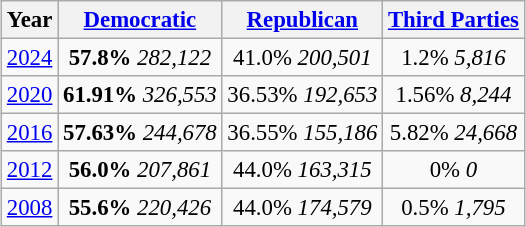<table class="wikitable" style="float:center; margin:1em; font-size:95%;">
<tr>
<th>Year</th>
<th><a href='#'>Democratic</a></th>
<th><a href='#'>Republican</a></th>
<th><a href='#'>Third Parties</a></th>
</tr>
<tr>
<td align="center" ><a href='#'>2024</a></td>
<td align="center" ><strong>57.8%</strong> <em>282,122</em></td>
<td align="center" >41.0% <em>200,501</em></td>
<td align="center" >1.2% <em>5,816</em></td>
</tr>
<tr>
<td align="center" ><a href='#'>2020</a></td>
<td align="center" ><strong>61.91%</strong> <em>326,553</em></td>
<td align="center" >36.53% <em>192,653</em></td>
<td align="center" >1.56% <em>8,244</em></td>
</tr>
<tr>
<td align="center" ><a href='#'>2016</a></td>
<td align="center" ><strong>57.63%</strong> <em>244,678</em></td>
<td align="center" >36.55% <em>155,186</em></td>
<td align="center" >5.82% <em>24,668</em></td>
</tr>
<tr>
<td align="center" ><a href='#'>2012</a></td>
<td align="center" ><strong>56.0%</strong> <em>207,861</em></td>
<td align="center" >44.0% <em>163,315</em></td>
<td align="center" >0% <em>0</em></td>
</tr>
<tr>
<td align="center" ><a href='#'>2008</a></td>
<td align="center" ><strong>55.6%</strong> <em>220,426</em></td>
<td align="center" >44.0% <em>174,579</em></td>
<td align="center" >0.5% <em>1,795</em></td>
</tr>
</table>
